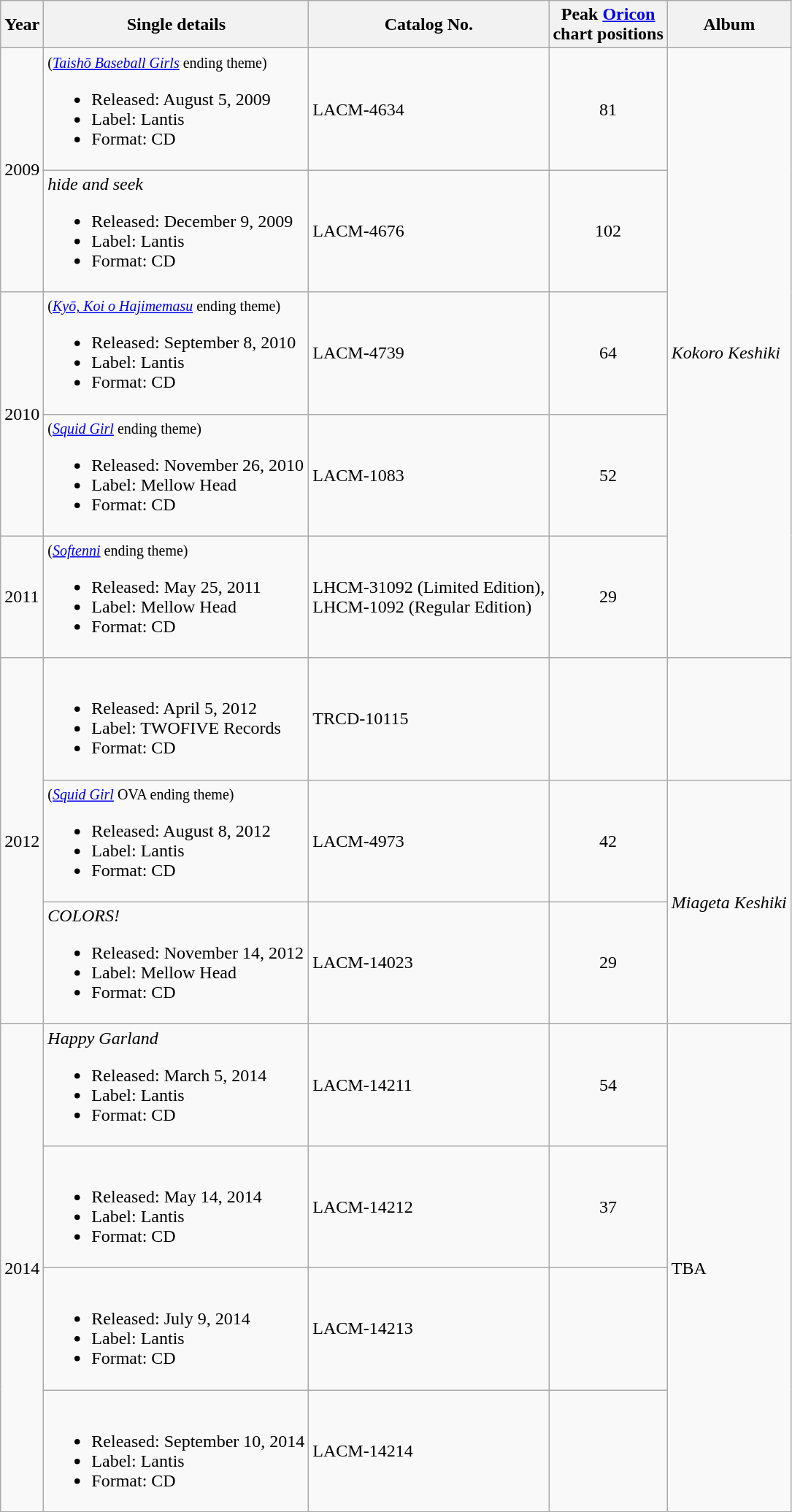<table class="wikitable">
<tr>
<th>Year</th>
<th>Single details</th>
<th>Catalog No.</th>
<th>Peak <a href='#'>Oricon</a><br> chart positions</th>
<th>Album</th>
</tr>
<tr>
<td rowspan="2">2009</td>
<td align="left"><em></em> <small>(<em><a href='#'>Taishō Baseball Girls</a></em> ending theme)</small><br><ul><li>Released: August 5, 2009</li><li>Label: Lantis</li><li>Format: CD</li></ul></td>
<td>LACM-4634</td>
<td align="center">81</td>
<td rowspan="5"><em>Kokoro Keshiki</em></td>
</tr>
<tr>
<td align="left"><em>hide and seek</em><br><ul><li>Released: December 9, 2009</li><li>Label: Lantis</li><li>Format: CD</li></ul></td>
<td>LACM-4676</td>
<td align="center">102</td>
</tr>
<tr>
<td rowspan="2">2010</td>
<td align="left"><em></em> <small>(<em><a href='#'>Kyō, Koi o Hajimemasu</a></em> ending theme)</small><br><ul><li>Released: September 8, 2010</li><li>Label: Lantis</li><li>Format: CD</li></ul></td>
<td>LACM-4739</td>
<td align="center">64</td>
</tr>
<tr>
<td align="left"><em></em> <small>(<em><a href='#'>Squid Girl</a></em> ending theme)</small><br><ul><li>Released: November 26, 2010</li><li>Label: Mellow Head</li><li>Format: CD</li></ul></td>
<td>LACM-1083</td>
<td align="center">52</td>
</tr>
<tr>
<td>2011</td>
<td align="left"><em></em> <small>(<em><a href='#'>Softenni</a></em> ending theme)</small><br><ul><li>Released: May 25, 2011</li><li>Label: Mellow Head</li><li>Format: CD</li></ul></td>
<td>LHCM-31092 (Limited Edition),<br>LHCM-1092 (Regular Edition)</td>
<td align="center">29</td>
</tr>
<tr>
<td rowspan="3">2012</td>
<td align="left"><em></em><br><ul><li>Released: April 5, 2012</li><li>Label: TWOFIVE Records</li><li>Format: CD</li></ul></td>
<td>TRCD-10115</td>
<td align="center"></td>
</tr>
<tr>
<td align="left"><em></em> <small>(<em><a href='#'>Squid Girl</a></em> OVA ending theme)</small><br><ul><li>Released: August 8, 2012</li><li>Label: Lantis</li><li>Format: CD</li></ul></td>
<td>LACM-4973</td>
<td align="center">42</td>
<td rowspan="2"><em>Miageta Keshiki</em></td>
</tr>
<tr>
<td align="left"><em>COLORS!</em><br><ul><li>Released: November 14, 2012</li><li>Label: Mellow Head</li><li>Format: CD</li></ul></td>
<td>LACM-14023</td>
<td align="center">29</td>
</tr>
<tr>
<td rowspan="4">2014</td>
<td align="left"><em>Happy Garland</em><br><ul><li>Released: March 5, 2014</li><li>Label: Lantis</li><li>Format: CD</li></ul></td>
<td>LACM-14211</td>
<td align="center">54</td>
<td rowspan="4">TBA</td>
</tr>
<tr>
<td align="left"><em></em><br><ul><li>Released: May 14, 2014</li><li>Label: Lantis</li><li>Format: CD</li></ul></td>
<td>LACM-14212</td>
<td align="center">37</td>
</tr>
<tr>
<td align="left"><em></em><br><ul><li>Released: July 9, 2014</li><li>Label: Lantis</li><li>Format: CD</li></ul></td>
<td>LACM-14213</td>
<td></td>
</tr>
<tr>
<td align="left"><em></em><br><ul><li>Released: September 10, 2014</li><li>Label: Lantis</li><li>Format: CD</li></ul></td>
<td>LACM-14214</td>
</tr>
</table>
